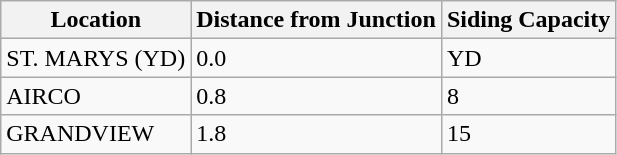<table class="wikitable" border="1">
<tr>
<th>Location</th>
<th>Distance from Junction</th>
<th>Siding Capacity</th>
</tr>
<tr>
<td>ST. MARYS (YD)</td>
<td>0.0</td>
<td>YD</td>
</tr>
<tr>
<td>AIRCO</td>
<td>0.8</td>
<td>8</td>
</tr>
<tr>
<td>GRANDVIEW</td>
<td>1.8</td>
<td>15</td>
</tr>
</table>
